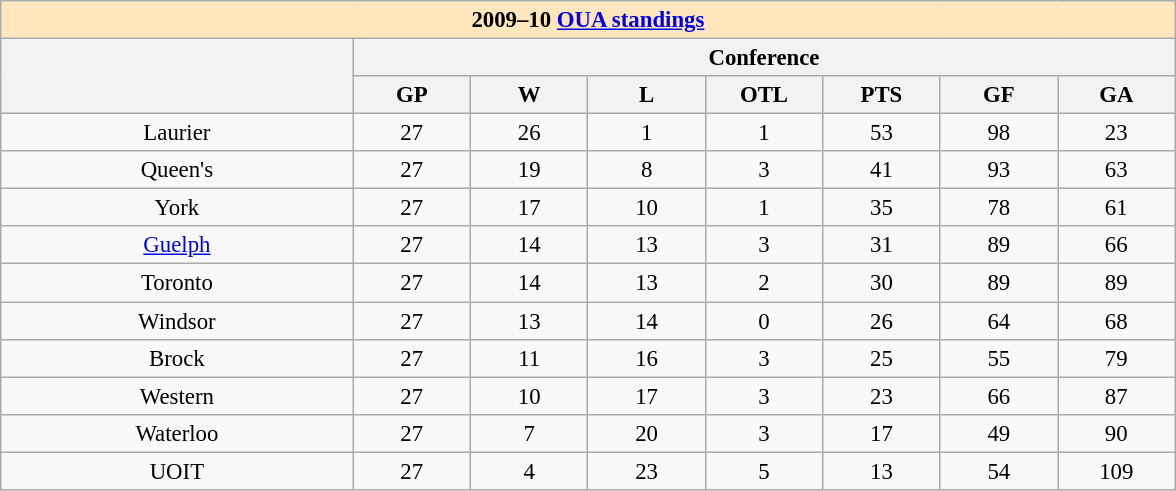<table class=wikitable style="text-align:center; font-size:95%;">
<tr>
<th colspan="15" style="background-color: #FFE6BD;">2009–10 <a href='#'>OUA standings</a></th>
</tr>
<tr>
<th rowspan="2" width="15%"></th>
<th colspan="7">Conference</th>
</tr>
<tr>
<th width="5%">GP</th>
<th width="5%">W</th>
<th width="5%">L</th>
<th width="5%">OTL</th>
<th width="5%">PTS</th>
<th width="5%">GF</th>
<th width="5%">GA</th>
</tr>
<tr align=center>
<td>Laurier</td>
<td>27</td>
<td>26</td>
<td>1</td>
<td>1</td>
<td>53</td>
<td>98</td>
<td>23</td>
</tr>
<tr align=center>
<td>Queen's</td>
<td>27</td>
<td>19</td>
<td>8</td>
<td>3</td>
<td>41</td>
<td>93</td>
<td>63</td>
</tr>
<tr align=center>
<td>York</td>
<td>27</td>
<td>17</td>
<td>10</td>
<td>1</td>
<td>35</td>
<td>78</td>
<td>61</td>
</tr>
<tr align=center>
<td><a href='#'>Guelph</a></td>
<td>27</td>
<td>14</td>
<td>13</td>
<td>3</td>
<td>31</td>
<td>89</td>
<td>66</td>
</tr>
<tr align=center>
<td>Toronto</td>
<td>27</td>
<td>14</td>
<td>13</td>
<td>2</td>
<td>30</td>
<td>89</td>
<td>89</td>
</tr>
<tr align=center>
<td>Windsor</td>
<td>27</td>
<td>13</td>
<td>14</td>
<td>0</td>
<td>26</td>
<td>64</td>
<td>68</td>
</tr>
<tr align=center>
<td>Brock</td>
<td>27</td>
<td>11</td>
<td>16</td>
<td>3</td>
<td>25</td>
<td>55</td>
<td>79</td>
</tr>
<tr align=center>
<td>Western</td>
<td>27</td>
<td>10</td>
<td>17</td>
<td>3</td>
<td>23</td>
<td>66</td>
<td>87</td>
</tr>
<tr align=center>
<td>Waterloo</td>
<td>27</td>
<td>7</td>
<td>20</td>
<td>3</td>
<td>17</td>
<td>49</td>
<td>90</td>
</tr>
<tr align=center>
<td>UOIT</td>
<td>27</td>
<td>4</td>
<td>23</td>
<td>5</td>
<td>13</td>
<td>54</td>
<td>109</td>
</tr>
</table>
